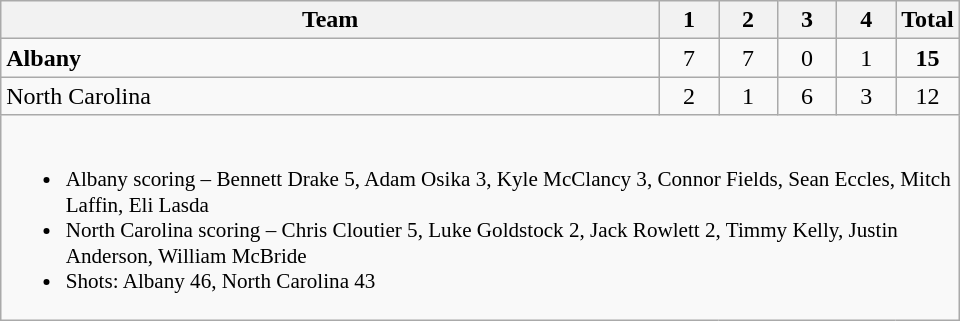<table class="wikitable" style="text-align:center; max-width:40em">
<tr>
<th>Team</th>
<th style="width:2em">1</th>
<th style="width:2em">2</th>
<th style="width:2em">3</th>
<th style="width:2em">4</th>
<th style="width:2em">Total</th>
</tr>
<tr>
<td style="text-align:left"><strong>Albany</strong></td>
<td>7</td>
<td>7</td>
<td>0</td>
<td>1</td>
<td><strong>15</strong></td>
</tr>
<tr>
<td style="text-align:left">North Carolina</td>
<td>2</td>
<td>1</td>
<td>6</td>
<td>3</td>
<td>12</td>
</tr>
<tr>
<td colspan=6 style="text-align:left; font-size:88%;"><br><ul><li>Albany scoring – Bennett Drake 5, Adam Osika 3, Kyle McClancy 3, Connor Fields, Sean Eccles, Mitch Laffin, Eli Lasda</li><li>North Carolina scoring – Chris Cloutier 5, Luke Goldstock 2, Jack Rowlett 2, Timmy Kelly, Justin Anderson, William McBride</li><li>Shots: Albany 46, North Carolina 43</li></ul></td>
</tr>
</table>
